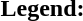<table class="toccolours" style="font-size:100%; white-space:nowrap;">
<tr>
<td><strong>Legend:</strong></td>
</tr>
<tr>
<td></td>
</tr>
<tr>
<td></td>
</tr>
</table>
